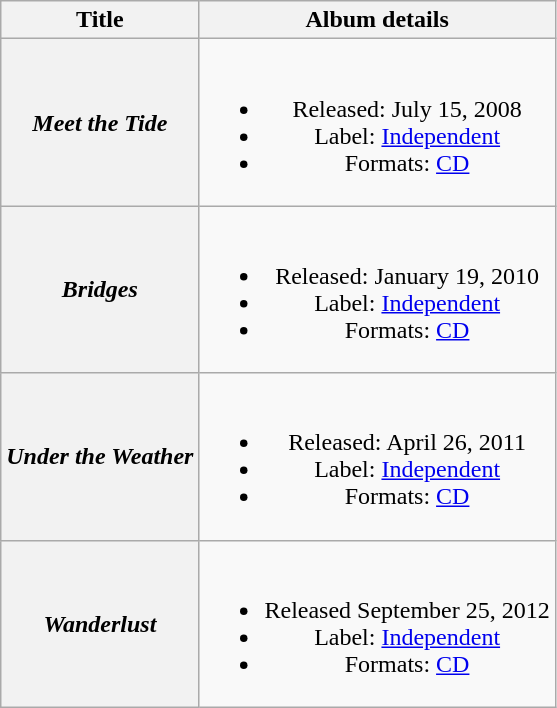<table class="wikitable plainrowheaders" style="text-align:center;">
<tr>
<th scope="col">Title</th>
<th scope="col">Album details</th>
</tr>
<tr>
<th scope="row"><em>Meet the Tide</em></th>
<td><br><ul><li>Released: July 15, 2008</li><li>Label: <a href='#'>Independent</a></li><li>Formats: <a href='#'>CD</a></li></ul></td>
</tr>
<tr>
<th scope="row"><em>Bridges</em></th>
<td><br><ul><li>Released: January 19, 2010</li><li>Label: <a href='#'>Independent</a></li><li>Formats: <a href='#'>CD</a></li></ul></td>
</tr>
<tr>
<th scope="row"><em>Under the Weather</em></th>
<td><br><ul><li>Released: April 26, 2011</li><li>Label: <a href='#'>Independent</a></li><li>Formats: <a href='#'>CD</a></li></ul></td>
</tr>
<tr>
<th scope="row"><em>Wanderlust</em></th>
<td><br><ul><li>Released September 25, 2012</li><li>Label: <a href='#'>Independent</a></li><li>Formats: <a href='#'>CD</a></li></ul></td>
</tr>
</table>
